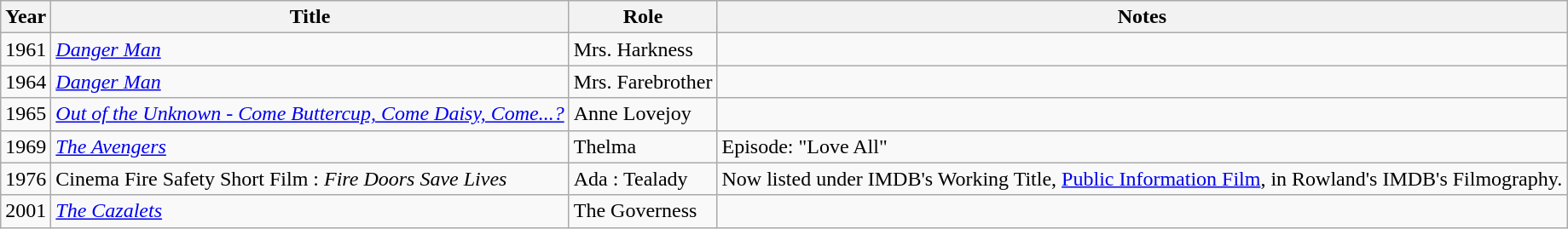<table class="wikitable">
<tr>
<th>Year</th>
<th>Title</th>
<th>Role</th>
<th>Notes</th>
</tr>
<tr>
<td>1961</td>
<td><em><a href='#'>Danger Man</a></em></td>
<td>Mrs. Harkness</td>
<td></td>
</tr>
<tr>
<td>1964</td>
<td><em><a href='#'>Danger Man</a></em></td>
<td>Mrs. Farebrother</td>
<td></td>
</tr>
<tr>
<td>1965</td>
<td><em><a href='#'>Out of the Unknown - Come Buttercup, Come Daisy, Come...?</a></em></td>
<td>Anne Lovejoy</td>
<td></td>
</tr>
<tr>
<td>1969</td>
<td><em><a href='#'>The Avengers</a></em></td>
<td>Thelma</td>
<td>Episode: "Love All"</td>
</tr>
<tr>
<td>1976</td>
<td>Cinema Fire Safety Short Film : <em>Fire Doors Save Lives</em></td>
<td>Ada : Tealady</td>
<td>Now listed under IMDB's Working Title, <a href='#'>Public Information Film</a>, in Rowland's IMDB's Filmography.</td>
</tr>
<tr>
<td>2001</td>
<td><em><a href='#'>The Cazalets</a></em></td>
<td>The Governess</td>
<td></td>
</tr>
</table>
